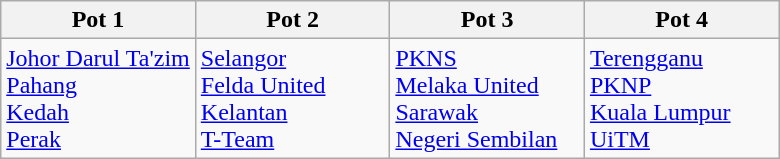<table class="wikitable">
<tr>
<th width="25%">Pot 1</th>
<th width="25%">Pot 2</th>
<th width="25%">Pot 3</th>
<th width="25%">Pot 4</th>
</tr>
<tr valign="top">
<td rowspan="4"> <a href='#'>Johor Darul Ta'zim</a><br> <a href='#'>Pahang</a><br> <a href='#'>Kedah</a><br> <a href='#'>Perak</a></td>
<td rowspan="4"> <a href='#'>Selangor</a><br> <a href='#'>Felda United</a><br> <a href='#'>Kelantan</a><br> <a href='#'>T-Team</a></td>
<td rowspan="4"> <a href='#'>PKNS</a><br> <a href='#'>Melaka United</a><br> <a href='#'>Sarawak</a><br>  <a href='#'>Negeri Sembilan</a></td>
<td rowspan="4"> <a href='#'>Terengganu</a><br> <a href='#'>PKNP</a><br> <a href='#'>Kuala Lumpur</a><br> <a href='#'>UiTM</a></td>
</tr>
</table>
